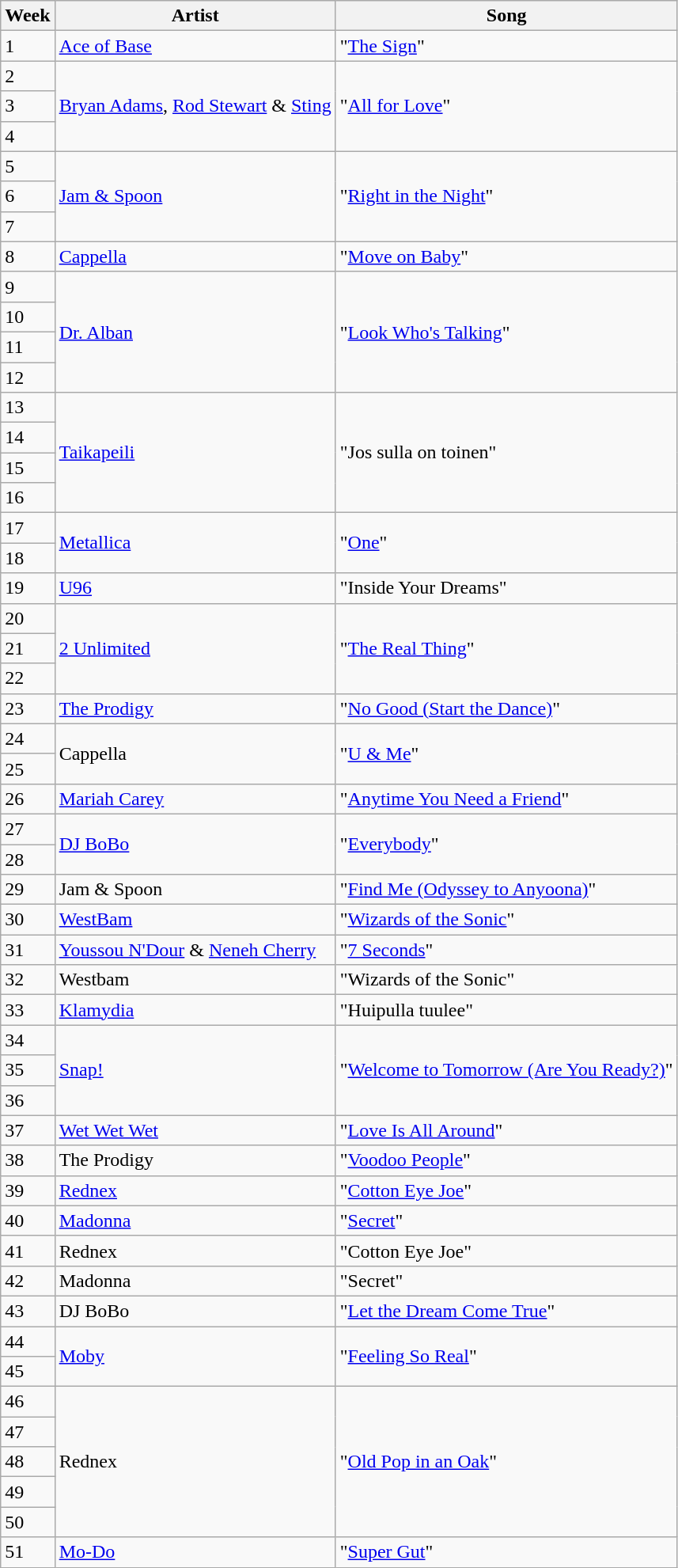<table class="wikitable" style="margin: 0 0 0 0;">
<tr>
<th>Week</th>
<th>Artist</th>
<th>Song</th>
</tr>
<tr>
<td>1</td>
<td><a href='#'>Ace of Base</a></td>
<td>"<a href='#'>The Sign</a>"</td>
</tr>
<tr>
<td>2</td>
<td rowspan=3><a href='#'>Bryan Adams</a>, <a href='#'>Rod Stewart</a> & <a href='#'>Sting</a></td>
<td rowspan=3>"<a href='#'>All for Love</a>"</td>
</tr>
<tr>
<td>3</td>
</tr>
<tr>
<td>4</td>
</tr>
<tr>
<td>5</td>
<td rowspan=3><a href='#'>Jam & Spoon</a></td>
<td rowspan=3>"<a href='#'>Right in the Night</a>"</td>
</tr>
<tr>
<td>6</td>
</tr>
<tr>
<td>7</td>
</tr>
<tr>
<td>8</td>
<td><a href='#'>Cappella</a></td>
<td>"<a href='#'>Move on Baby</a>"</td>
</tr>
<tr>
<td>9</td>
<td rowspan=4><a href='#'>Dr. Alban</a></td>
<td rowspan=4>"<a href='#'>Look Who's Talking</a>"</td>
</tr>
<tr>
<td>10</td>
</tr>
<tr>
<td>11</td>
</tr>
<tr>
<td>12</td>
</tr>
<tr>
<td>13</td>
<td rowspan=4><a href='#'>Taikapeili</a></td>
<td rowspan=4>"Jos sulla on toinen"</td>
</tr>
<tr>
<td>14</td>
</tr>
<tr>
<td>15</td>
</tr>
<tr>
<td>16</td>
</tr>
<tr>
<td>17</td>
<td rowspan=2><a href='#'>Metallica</a></td>
<td rowspan=2>"<a href='#'>One</a>"</td>
</tr>
<tr>
<td>18</td>
</tr>
<tr>
<td>19</td>
<td><a href='#'>U96</a></td>
<td>"Inside Your Dreams"</td>
</tr>
<tr>
<td>20</td>
<td rowspan=3><a href='#'>2 Unlimited</a></td>
<td rowspan=3>"<a href='#'>The Real Thing</a>"</td>
</tr>
<tr>
<td>21</td>
</tr>
<tr>
<td>22</td>
</tr>
<tr>
<td>23</td>
<td><a href='#'>The Prodigy</a></td>
<td>"<a href='#'>No Good (Start the Dance)</a>"</td>
</tr>
<tr>
<td>24</td>
<td rowspan=2>Cappella</td>
<td rowspan=2>"<a href='#'>U & Me</a>"</td>
</tr>
<tr>
<td>25</td>
</tr>
<tr>
<td>26</td>
<td><a href='#'>Mariah Carey</a></td>
<td>"<a href='#'>Anytime You Need a Friend</a>"</td>
</tr>
<tr>
<td>27</td>
<td rowspan=2><a href='#'>DJ BoBo</a></td>
<td rowspan=2>"<a href='#'>Everybody</a>"</td>
</tr>
<tr>
<td>28</td>
</tr>
<tr>
<td>29</td>
<td>Jam & Spoon</td>
<td>"<a href='#'>Find Me (Odyssey to Anyoona)</a>"</td>
</tr>
<tr>
<td>30</td>
<td><a href='#'>WestBam</a></td>
<td>"<a href='#'>Wizards of the Sonic</a>"</td>
</tr>
<tr>
<td>31</td>
<td><a href='#'>Youssou N'Dour</a> & <a href='#'>Neneh Cherry</a></td>
<td>"<a href='#'>7 Seconds</a>"</td>
</tr>
<tr>
<td>32</td>
<td>Westbam</td>
<td>"Wizards of the Sonic"</td>
</tr>
<tr>
<td>33</td>
<td><a href='#'>Klamydia</a></td>
<td>"Huipulla tuulee"</td>
</tr>
<tr>
<td>34</td>
<td rowspan=3><a href='#'>Snap!</a></td>
<td rowspan=3>"<a href='#'>Welcome to Tomorrow (Are You Ready?)</a>"</td>
</tr>
<tr>
<td>35</td>
</tr>
<tr>
<td>36</td>
</tr>
<tr>
<td>37</td>
<td><a href='#'>Wet Wet Wet</a></td>
<td>"<a href='#'>Love Is All Around</a>"</td>
</tr>
<tr>
<td>38</td>
<td>The Prodigy</td>
<td>"<a href='#'>Voodoo People</a>"</td>
</tr>
<tr>
<td>39</td>
<td><a href='#'>Rednex</a></td>
<td>"<a href='#'>Cotton Eye Joe</a>"</td>
</tr>
<tr>
<td>40</td>
<td><a href='#'>Madonna</a></td>
<td>"<a href='#'>Secret</a>"</td>
</tr>
<tr>
<td>41</td>
<td>Rednex</td>
<td>"Cotton Eye Joe"</td>
</tr>
<tr>
<td>42</td>
<td>Madonna</td>
<td>"Secret"</td>
</tr>
<tr>
<td>43</td>
<td>DJ BoBo</td>
<td>"<a href='#'>Let the Dream Come True</a>"</td>
</tr>
<tr>
<td>44</td>
<td rowspan=2><a href='#'>Moby</a></td>
<td rowspan=2>"<a href='#'>Feeling So Real</a>"</td>
</tr>
<tr>
<td>45</td>
</tr>
<tr>
<td>46</td>
<td rowspan=5>Rednex</td>
<td rowspan=5>"<a href='#'>Old Pop in an Oak</a>"</td>
</tr>
<tr>
<td>47</td>
</tr>
<tr>
<td>48</td>
</tr>
<tr>
<td>49</td>
</tr>
<tr>
<td>50</td>
</tr>
<tr>
<td>51</td>
<td><a href='#'>Mo-Do</a></td>
<td>"<a href='#'>Super Gut</a>"</td>
</tr>
</table>
